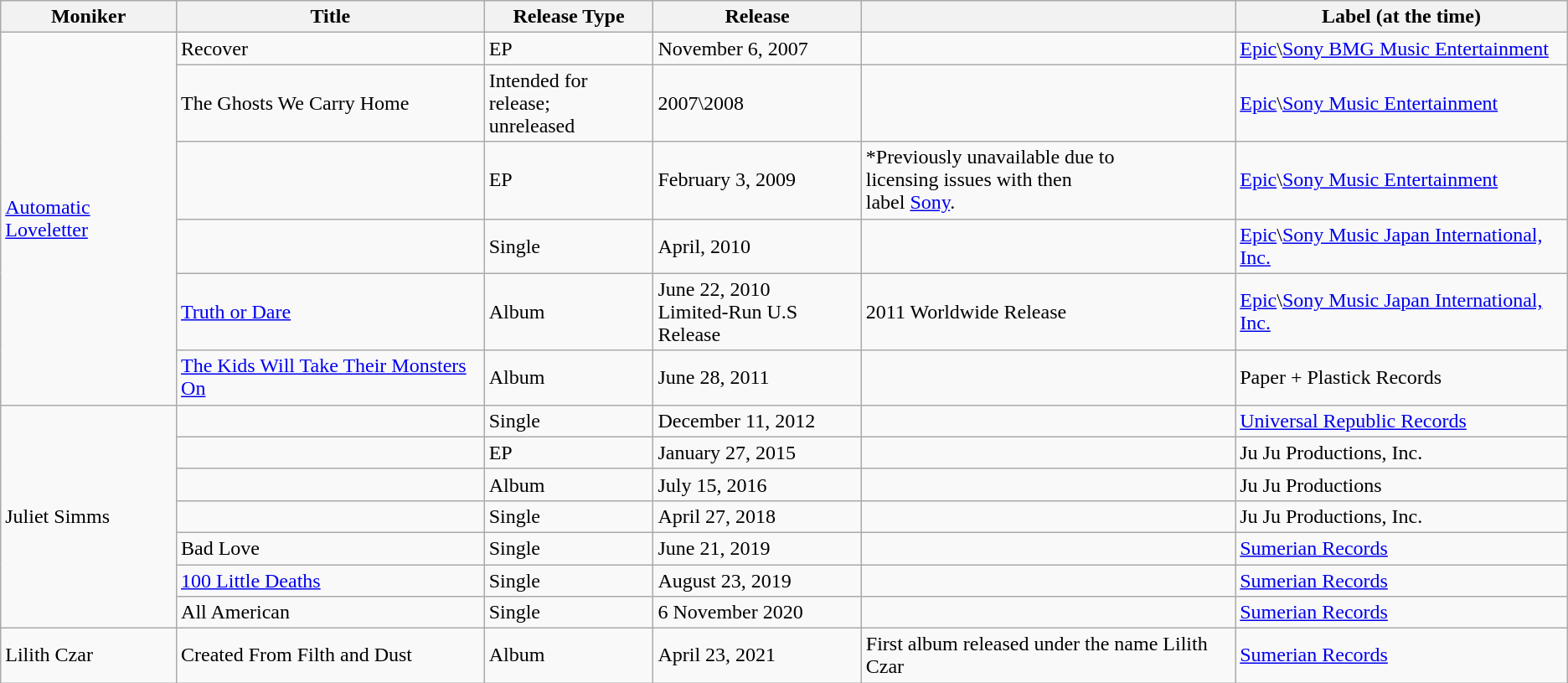<table class="wikitable">
<tr>
<th>Moniker</th>
<th>Title</th>
<th>Release Type</th>
<th>Release</th>
<th></th>
<th>Label (at the time)</th>
</tr>
<tr>
<td rowspan="6"><a href='#'>Automatic Loveletter</a></td>
<td>Recover</td>
<td>EP</td>
<td>November 6, 2007</td>
<td></td>
<td><a href='#'>Epic</a>\<a href='#'>Sony BMG Music Entertainment</a></td>
</tr>
<tr>
<td>The Ghosts We Carry Home</td>
<td>Intended for release;<br>unreleased</td>
<td>2007\2008</td>
<td></td>
<td><a href='#'>Epic</a>\<a href='#'>Sony Music Entertainment</a></td>
</tr>
<tr>
<td></td>
<td>EP</td>
<td>February 3, 2009</td>
<td>*Previously unavailable due to<br>licensing issues with then<br>label <a href='#'>Sony</a>.</td>
<td><a href='#'>Epic</a>\<a href='#'>Sony Music Entertainment</a></td>
</tr>
<tr>
<td></td>
<td>Single</td>
<td>April, 2010</td>
<td></td>
<td><a href='#'>Epic</a>\<a href='#'>Sony Music Japan International, Inc.</a></td>
</tr>
<tr>
<td><a href='#'>Truth or Dare</a></td>
<td>Album</td>
<td>June 22, 2010<br>Limited-Run U.S Release</td>
<td>2011 Worldwide Release</td>
<td><a href='#'>Epic</a>\<a href='#'>Sony Music Japan International, Inc.</a></td>
</tr>
<tr>
<td><a href='#'>The Kids Will Take Their Monsters On</a></td>
<td>Album</td>
<td>June 28, 2011</td>
<td></td>
<td>Paper + Plastick Records</td>
</tr>
<tr>
<td rowspan="7">Juliet Simms</td>
<td></td>
<td>Single</td>
<td>December 11, 2012</td>
<td></td>
<td><a href='#'>Universal Republic Records</a></td>
</tr>
<tr>
<td></td>
<td>EP</td>
<td>January 27, 2015</td>
<td></td>
<td>Ju Ju Productions, Inc.</td>
</tr>
<tr>
<td></td>
<td>Album</td>
<td>July 15, 2016</td>
<td></td>
<td>Ju Ju Productions</td>
</tr>
<tr>
<td></td>
<td>Single</td>
<td>April 27, 2018</td>
<td></td>
<td>Ju Ju Productions, Inc.</td>
</tr>
<tr>
<td>Bad Love</td>
<td>Single</td>
<td>June 21, 2019</td>
<td></td>
<td><a href='#'>Sumerian Records</a></td>
</tr>
<tr>
<td><a href='#'>100 Little Deaths</a></td>
<td>Single</td>
<td>August 23, 2019</td>
<td></td>
<td><a href='#'>Sumerian Records</a></td>
</tr>
<tr>
<td>All American</td>
<td>Single</td>
<td>6 November 2020</td>
<td></td>
<td><a href='#'>Sumerian Records</a></td>
</tr>
<tr>
<td>Lilith Czar</td>
<td>Created From Filth and Dust</td>
<td>Album</td>
<td>April 23, 2021</td>
<td>First album released under the name Lilith Czar</td>
<td><a href='#'>Sumerian Records</a></td>
</tr>
</table>
